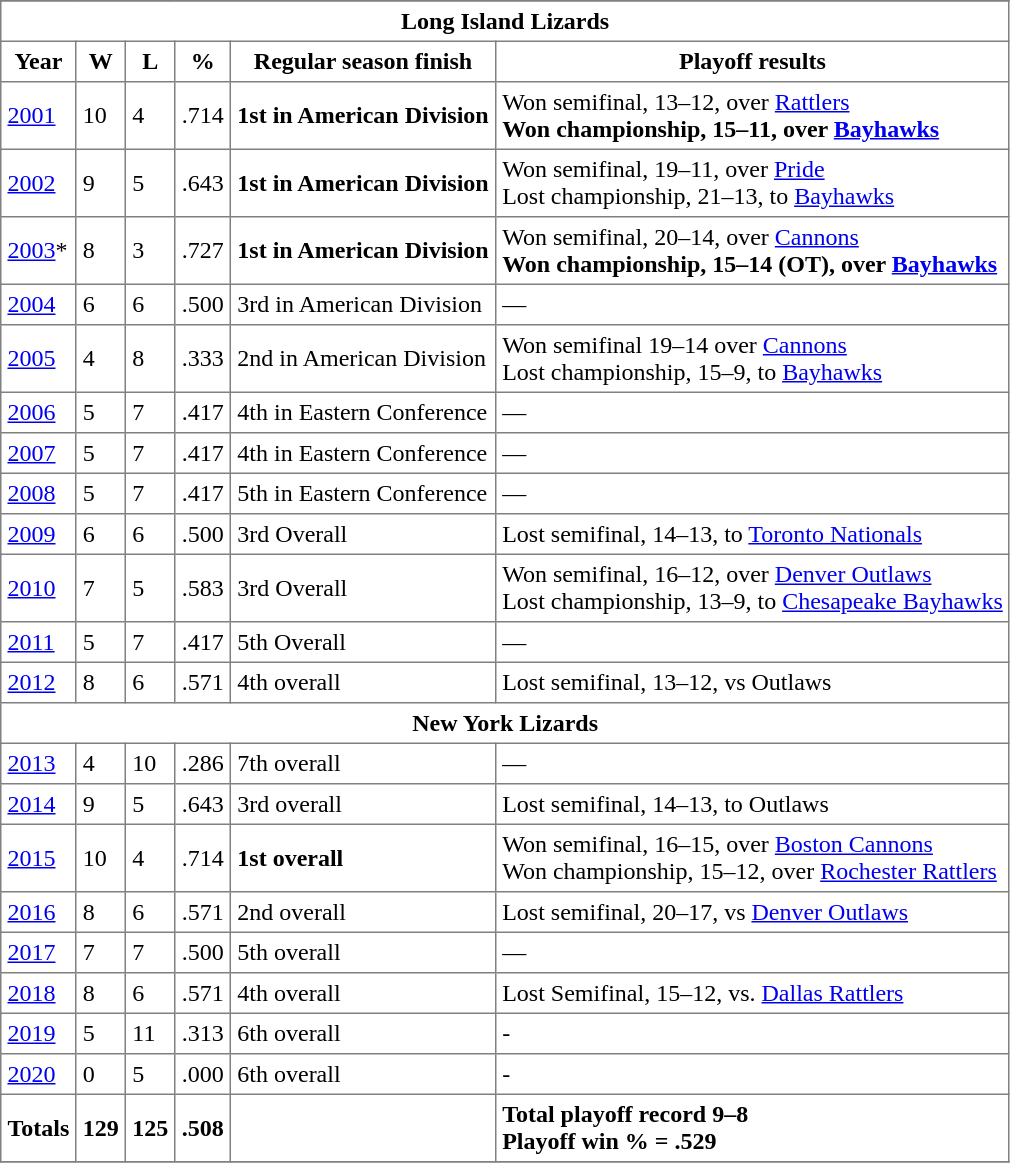<table class="toccolours" border="1" cellpadding="4" cellspacing="2" style="border-collapse: collapse;">
<tr bgcolor="#efefef">
</tr>
<tr>
<td colspan="6" align="center"><strong>Long Island Lizards</strong></td>
</tr>
<tr>
<th>Year</th>
<th>W</th>
<th>L</th>
<th>%</th>
<th>Regular season finish</th>
<th>Playoff results</th>
</tr>
<tr>
<td><a href='#'>2001</a></td>
<td>10</td>
<td>4</td>
<td>.714</td>
<td><strong>1st in American Division</strong></td>
<td>Won semifinal, 13–12, over <a href='#'>Rattlers</a> <br> <strong>Won championship, 15–11, over <a href='#'>Bayhawks</a></strong></td>
</tr>
<tr>
<td><a href='#'>2002</a></td>
<td>9</td>
<td>5</td>
<td>.643</td>
<td><strong>1st in American Division</strong></td>
<td>Won semifinal, 19–11, over <a href='#'>Pride</a> <br> Lost championship, 21–13, to <a href='#'>Bayhawks</a></td>
</tr>
<tr>
<td><a href='#'>2003</a>*</td>
<td>8</td>
<td>3</td>
<td>.727</td>
<td><strong>1st in American Division</strong></td>
<td>Won semifinal, 20–14, over <a href='#'>Cannons</a> <br> <strong>Won championship, 15–14 (OT), over <a href='#'>Bayhawks</a></strong></td>
</tr>
<tr>
<td><a href='#'>2004</a></td>
<td>6</td>
<td>6</td>
<td>.500</td>
<td>3rd in American Division</td>
<td>—</td>
</tr>
<tr>
<td><a href='#'>2005</a></td>
<td>4</td>
<td>8</td>
<td>.333</td>
<td>2nd in American Division</td>
<td>Won semifinal 19–14 over <a href='#'>Cannons</a> <br> Lost championship, 15–9, to <a href='#'>Bayhawks</a></td>
</tr>
<tr>
<td><a href='#'>2006</a></td>
<td>5</td>
<td>7</td>
<td>.417</td>
<td>4th in Eastern Conference</td>
<td>—</td>
</tr>
<tr>
<td><a href='#'>2007</a></td>
<td>5</td>
<td>7</td>
<td>.417</td>
<td>4th in Eastern Conference</td>
<td>—</td>
</tr>
<tr>
<td><a href='#'>2008</a></td>
<td>5</td>
<td>7</td>
<td>.417</td>
<td>5th in Eastern Conference</td>
<td>—</td>
</tr>
<tr>
<td><a href='#'>2009</a></td>
<td>6</td>
<td>6</td>
<td>.500</td>
<td>3rd Overall</td>
<td>Lost semifinal, 14–13, to <a href='#'>Toronto Nationals</a></td>
</tr>
<tr>
<td><a href='#'>2010</a></td>
<td>7</td>
<td>5</td>
<td>.583</td>
<td>3rd Overall</td>
<td>Won semifinal, 16–12, over <a href='#'>Denver Outlaws</a> <br> Lost championship, 13–9, to <a href='#'>Chesapeake Bayhawks</a></td>
</tr>
<tr>
<td><a href='#'>2011</a></td>
<td>5</td>
<td>7</td>
<td>.417</td>
<td>5th Overall</td>
<td>—</td>
</tr>
<tr>
<td><a href='#'>2012</a></td>
<td>8</td>
<td>6</td>
<td>.571</td>
<td>4th overall</td>
<td>Lost semifinal, 13–12, vs Outlaws</td>
</tr>
<tr>
<td colspan="6" align="center"><strong>New York Lizards</strong></td>
</tr>
<tr>
<td><a href='#'>2013</a></td>
<td>4</td>
<td>10</td>
<td>.286</td>
<td>7th overall</td>
<td>—</td>
</tr>
<tr>
<td><a href='#'>2014</a></td>
<td>9</td>
<td>5</td>
<td>.643</td>
<td>3rd overall</td>
<td>Lost semifinal, 14–13, to Outlaws</td>
</tr>
<tr>
<td><a href='#'>2015</a></td>
<td>10</td>
<td>4</td>
<td>.714</td>
<td><strong>1st overall</strong></td>
<td>Won semifinal, 16–15, over <a href='#'>Boston Cannons</a> <br> Won championship, 15–12, over <a href='#'>Rochester Rattlers</a></td>
</tr>
<tr>
<td><a href='#'>2016</a></td>
<td>8</td>
<td>6</td>
<td>.571</td>
<td>2nd overall</td>
<td>Lost semifinal, 20–17, vs <a href='#'>Denver Outlaws</a></td>
</tr>
<tr>
<td><a href='#'>2017</a></td>
<td>7</td>
<td>7</td>
<td>.500</td>
<td>5th overall</td>
<td>—</td>
</tr>
<tr>
<td><a href='#'>2018</a></td>
<td>8</td>
<td>6</td>
<td>.571</td>
<td>4th overall</td>
<td>Lost Semifinal, 15–12, vs. <a href='#'>Dallas Rattlers</a></td>
</tr>
<tr>
<td><a href='#'>2019</a></td>
<td>5</td>
<td>11</td>
<td>.313</td>
<td>6th overall</td>
<td>-</td>
</tr>
<tr>
<td><a href='#'>2020</a></td>
<td>0</td>
<td>5</td>
<td>.000</td>
<td>6th overall</td>
<td>-</td>
</tr>
<tr>
<td><strong>Totals</strong></td>
<td><strong>129</strong></td>
<td><strong>125</strong></td>
<td><strong>.508</strong></td>
<td></td>
<td><strong>Total playoff record 9–8</strong> <br> <strong>Playoff win % = .529</strong></td>
</tr>
<tr>
</tr>
</table>
